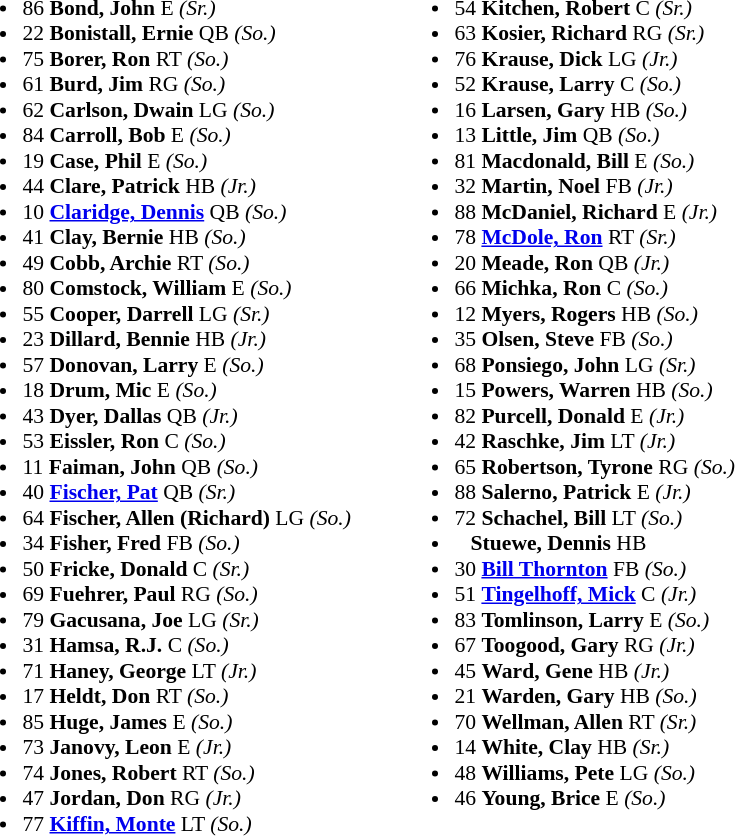<table class="toccolours" style="border-collapse:collapse; font-size:90%;">
<tr>
<td colspan="7" style="text-align:center;"></td>
</tr>
<tr>
<td valign="top"><br><ul><li>86 <strong>Bond, John</strong> E <em>(Sr.)</em></li><li>22 <strong>Bonistall, Ernie</strong> QB <em>(So.)</em></li><li>75 <strong>Borer, Ron</strong> RT <em>(So.)</em></li><li>61 <strong>Burd, Jim</strong> RG <em>(So.)</em></li><li>62 <strong>Carlson, Dwain</strong> LG <em>(So.)</em></li><li>84 <strong>Carroll, Bob</strong> E <em>(So.)</em></li><li>19 <strong>Case, Phil</strong> E <em>(So.)</em></li><li>44 <strong>Clare, Patrick</strong> HB <em>(Jr.)</em></li><li>10 <strong><a href='#'>Claridge, Dennis</a></strong> QB <em>(So.)</em></li><li>41 <strong>Clay, Bernie</strong> HB <em>(So.)</em></li><li>49 <strong>Cobb, Archie</strong> RT <em>(So.)</em></li><li>80 <strong>Comstock, William</strong> E <em>(So.)</em></li><li>55 <strong>Cooper, Darrell</strong> LG <em>(Sr.)</em></li><li>23 <strong>Dillard, Bennie</strong> HB <em>(Jr.)</em></li><li>57 <strong>Donovan, Larry</strong> E <em>(So.)</em></li><li>18 <strong>Drum, Mic</strong> E <em>(So.)</em></li><li>43 <strong>Dyer, Dallas</strong> QB <em>(Jr.)</em></li><li>53 <strong>Eissler, Ron</strong> C <em>(So.)</em></li><li>11 <strong>Faiman, John</strong> QB <em>(So.)</em></li><li>40 <strong><a href='#'>Fischer, Pat</a></strong> QB <em>(Sr.)</em></li><li>64 <strong>Fischer, Allen (Richard)</strong> LG <em>(So.)</em></li><li>34 <strong>Fisher, Fred</strong> FB <em>(So.)</em></li><li>50 <strong>Fricke, Donald</strong> C <em>(Sr.)</em></li><li>69 <strong>Fuehrer, Paul</strong> RG <em>(So.)</em></li><li>79 <strong>Gacusana, Joe</strong> LG <em>(Sr.)</em></li><li>31 <strong>Hamsa, R.J.</strong> C <em>(So.)</em></li><li>71 <strong>Haney, George</strong> LT <em>(Jr.)</em></li><li>17 <strong>Heldt, Don</strong> RT <em>(So.)</em></li><li>85 <strong>Huge, James</strong> E <em>(So.)</em></li><li>73 <strong>Janovy, Leon</strong> E <em>(Jr.)</em></li><li>74 <strong>Jones, Robert</strong> RT <em>(So.)</em></li><li>47 <strong>Jordan, Don</strong> RG <em>(Jr.)</em></li><li>77 <strong><a href='#'>Kiffin, Monte</a></strong> LT <em>(So.)</em></li></ul></td>
<td width="25"> </td>
<td valign="top"><br><ul><li>54 <strong>Kitchen, Robert</strong> C <em>(Sr.)</em></li><li>63 <strong>Kosier, Richard</strong> RG <em>(Sr.)</em></li><li>76 <strong>Krause, Dick</strong> LG <em>(Jr.)</em></li><li>52 <strong>Krause, Larry</strong> C <em>(So.)</em></li><li>16 <strong>Larsen, Gary</strong> HB <em>(So.)</em></li><li>13 <strong>Little, Jim</strong> QB <em>(So.)</em></li><li>81 <strong>Macdonald, Bill</strong> E <em>(So.)</em></li><li>32 <strong>Martin, Noel</strong> FB <em>(Jr.)</em></li><li>88 <strong>McDaniel, Richard</strong> E <em>(Jr.)</em></li><li>78 <strong><a href='#'>McDole, Ron</a></strong> RT <em>(Sr.)</em></li><li>20 <strong>Meade, Ron</strong> QB <em>(Jr.)</em></li><li>66 <strong>Michka, Ron</strong> C <em>(So.)</em></li><li>12 <strong>Myers, Rogers</strong> HB <em>(So.)</em></li><li>35 <strong>Olsen, Steve</strong> FB <em>(So.)</em></li><li>68 <strong>Ponsiego, John</strong> LG <em>(Sr.)</em></li><li>15 <strong>Powers, Warren</strong> HB <em>(So.)</em></li><li>82 <strong>Purcell, Donald</strong> E <em>(Jr.)</em></li><li>42 <strong>Raschke, Jim</strong> LT <em>(Jr.)</em></li><li>65 <strong>Robertson, Tyrone</strong> RG <em>(So.)</em></li><li>88 <strong>Salerno, Patrick</strong> E <em>(Jr.)</em></li><li>72 <strong>Schachel, Bill</strong> LT <em>(So.)</em></li><li>   <strong>Stuewe, Dennis</strong> HB</li><li>30 <strong><a href='#'>Bill Thornton</a></strong> FB <em>(So.)</em></li><li>51 <strong><a href='#'>Tingelhoff, Mick</a></strong> C <em>(Jr.)</em></li><li>83 <strong>Tomlinson, Larry</strong> E <em>(So.)</em></li><li>67 <strong>Toogood, Gary</strong> RG <em>(Jr.)</em></li><li>45 <strong>Ward, Gene</strong> HB <em>(Jr.)</em></li><li>21 <strong>Warden, Gary</strong> HB <em>(So.)</em></li><li>70 <strong>Wellman, Allen</strong> RT <em>(Sr.)</em></li><li>14 <strong>White, Clay</strong> HB <em>(Sr.)</em></li><li>48 <strong>Williams, Pete</strong> LG <em>(So.)</em></li><li>46 <strong>Young, Brice</strong> E <em>(So.)</em></li></ul></td>
</tr>
</table>
